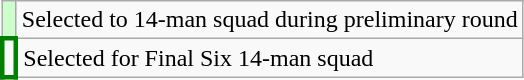<table class="wikitable">
<tr>
<td style="background: #ccffcc";></td>
<td>Selected to 14-man squad during preliminary round</td>
</tr>
<tr>
<td style="border:3px solid green";></td>
<td>Selected for Final Six 14-man squad</td>
</tr>
</table>
